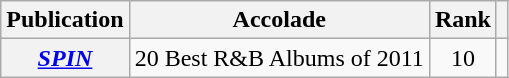<table class="wikitable sortable plainrowheaders">
<tr>
<th>Publication</th>
<th>Accolade</th>
<th>Rank</th>
<th class="unsortable"></th>
</tr>
<tr>
<th scope="row"><em><a href='#'>SPIN</a></em></th>
<td>20 Best R&B Albums of 2011</td>
<td style="text-align:center;">10</td>
<td></td>
</tr>
</table>
